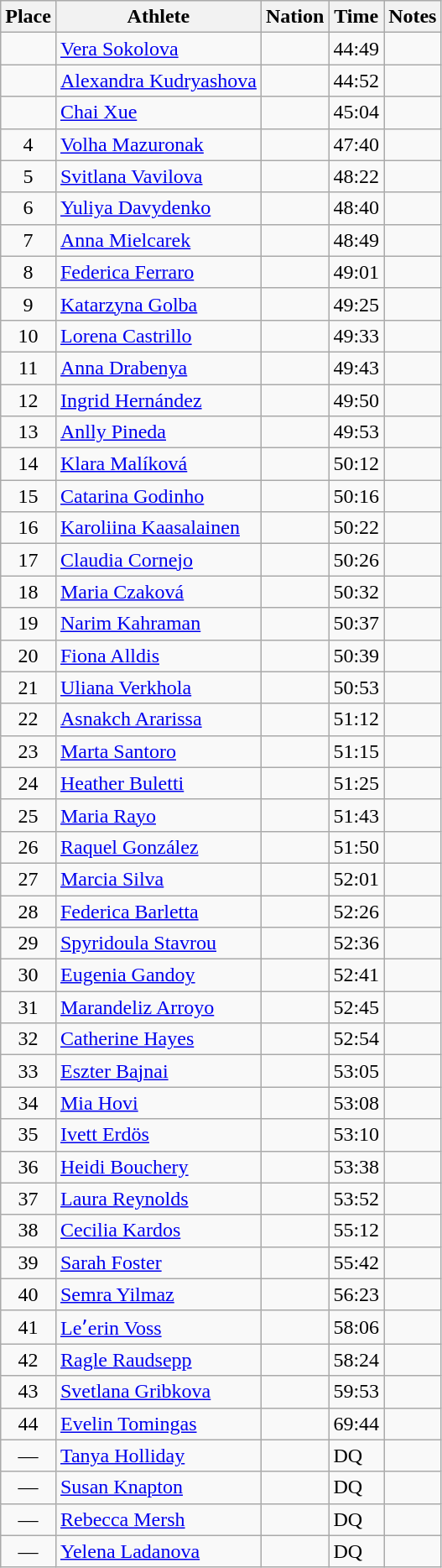<table class=wikitable>
<tr>
<th>Place</th>
<th>Athlete</th>
<th>Nation</th>
<th>Time</th>
<th>Notes</th>
</tr>
<tr>
<td align=center></td>
<td><a href='#'>Vera Sokolova</a></td>
<td></td>
<td>44:49</td>
<td></td>
</tr>
<tr>
<td align=center></td>
<td><a href='#'>Alexandra Kudryashova</a></td>
<td></td>
<td>44:52</td>
<td></td>
</tr>
<tr>
<td align=center></td>
<td><a href='#'>Chai Xue</a></td>
<td></td>
<td>45:04</td>
<td></td>
</tr>
<tr>
<td align=center>4</td>
<td><a href='#'>Volha Mazuronak</a></td>
<td></td>
<td>47:40</td>
<td></td>
</tr>
<tr>
<td align=center>5</td>
<td><a href='#'>Svitlana Vavilova</a></td>
<td></td>
<td>48:22</td>
<td></td>
</tr>
<tr>
<td align=center>6</td>
<td><a href='#'>Yuliya Davydenko</a></td>
<td></td>
<td>48:40</td>
<td></td>
</tr>
<tr>
<td align=center>7</td>
<td><a href='#'>Anna Mielcarek</a></td>
<td></td>
<td>48:49</td>
<td></td>
</tr>
<tr>
<td align=center>8</td>
<td><a href='#'>Federica Ferraro</a></td>
<td></td>
<td>49:01</td>
<td></td>
</tr>
<tr>
<td align=center>9</td>
<td><a href='#'>Katarzyna Golba</a></td>
<td></td>
<td>49:25</td>
<td></td>
</tr>
<tr>
<td align=center>10</td>
<td><a href='#'>Lorena Castrillo</a></td>
<td></td>
<td>49:33</td>
<td></td>
</tr>
<tr>
<td align=center>11</td>
<td><a href='#'>Anna Drabenya</a></td>
<td></td>
<td>49:43</td>
<td></td>
</tr>
<tr>
<td align=center>12</td>
<td><a href='#'>Ingrid Hernández</a></td>
<td></td>
<td>49:50</td>
<td></td>
</tr>
<tr>
<td align=center>13</td>
<td><a href='#'>Anlly Pineda</a></td>
<td></td>
<td>49:53</td>
<td></td>
</tr>
<tr>
<td align=center>14</td>
<td><a href='#'>Klara Malíková</a></td>
<td></td>
<td>50:12</td>
<td></td>
</tr>
<tr>
<td align=center>15</td>
<td><a href='#'>Catarina Godinho</a></td>
<td></td>
<td>50:16</td>
<td></td>
</tr>
<tr>
<td align=center>16</td>
<td><a href='#'>Karoliina Kaasalainen</a></td>
<td></td>
<td>50:22</td>
<td></td>
</tr>
<tr>
<td align=center>17</td>
<td><a href='#'>Claudia Cornejo</a></td>
<td></td>
<td>50:26</td>
<td></td>
</tr>
<tr>
<td align=center>18</td>
<td><a href='#'>Maria Czaková</a></td>
<td></td>
<td>50:32</td>
<td></td>
</tr>
<tr>
<td align=center>19</td>
<td><a href='#'>Narim Kahraman</a></td>
<td></td>
<td>50:37</td>
<td></td>
</tr>
<tr>
<td align=center>20</td>
<td><a href='#'>Fiona Alldis</a></td>
<td></td>
<td>50:39</td>
<td></td>
</tr>
<tr>
<td align=center>21</td>
<td><a href='#'>Uliana Verkhola</a></td>
<td></td>
<td>50:53</td>
<td></td>
</tr>
<tr>
<td align=center>22</td>
<td><a href='#'>Asnakch Ararissa</a></td>
<td></td>
<td>51:12</td>
<td></td>
</tr>
<tr>
<td align=center>23</td>
<td><a href='#'>Marta Santoro</a></td>
<td></td>
<td>51:15</td>
<td></td>
</tr>
<tr>
<td align=center>24</td>
<td><a href='#'>Heather Buletti</a></td>
<td></td>
<td>51:25</td>
<td></td>
</tr>
<tr>
<td align=center>25</td>
<td><a href='#'>Maria Rayo</a></td>
<td></td>
<td>51:43</td>
<td></td>
</tr>
<tr>
<td align=center>26</td>
<td><a href='#'>Raquel González</a></td>
<td></td>
<td>51:50</td>
<td></td>
</tr>
<tr>
<td align=center>27</td>
<td><a href='#'>Marcia Silva</a></td>
<td></td>
<td>52:01</td>
<td></td>
</tr>
<tr>
<td align=center>28</td>
<td><a href='#'>Federica Barletta</a></td>
<td></td>
<td>52:26</td>
<td></td>
</tr>
<tr>
<td align=center>29</td>
<td><a href='#'>Spyridoula Stavrou</a></td>
<td></td>
<td>52:36</td>
<td></td>
</tr>
<tr>
<td align=center>30</td>
<td><a href='#'>Eugenia Gandoy</a></td>
<td></td>
<td>52:41</td>
<td></td>
</tr>
<tr>
<td align=center>31</td>
<td><a href='#'>Marandeliz Arroyo</a></td>
<td></td>
<td>52:45</td>
<td></td>
</tr>
<tr>
<td align=center>32</td>
<td><a href='#'>Catherine Hayes</a></td>
<td></td>
<td>52:54</td>
<td></td>
</tr>
<tr>
<td align=center>33</td>
<td><a href='#'>Eszter Bajnai</a></td>
<td></td>
<td>53:05</td>
<td></td>
</tr>
<tr>
<td align=center>34</td>
<td><a href='#'>Mia Hovi</a></td>
<td></td>
<td>53:08</td>
<td></td>
</tr>
<tr>
<td align=center>35</td>
<td><a href='#'>Ivett Erdös</a></td>
<td></td>
<td>53:10</td>
<td></td>
</tr>
<tr>
<td align=center>36</td>
<td><a href='#'>Heidi Bouchery</a></td>
<td></td>
<td>53:38</td>
<td></td>
</tr>
<tr>
<td align=center>37</td>
<td><a href='#'>Laura Reynolds</a></td>
<td></td>
<td>53:52</td>
<td></td>
</tr>
<tr>
<td align=center>38</td>
<td><a href='#'>Cecilia Kardos</a></td>
<td></td>
<td>55:12</td>
<td></td>
</tr>
<tr>
<td align=center>39</td>
<td><a href='#'>Sarah Foster</a></td>
<td></td>
<td>55:42</td>
<td></td>
</tr>
<tr>
<td align=center>40</td>
<td><a href='#'>Semra Yilmaz</a></td>
<td></td>
<td>56:23</td>
<td></td>
</tr>
<tr>
<td align=center>41</td>
<td><a href='#'>Leʼerin Voss</a></td>
<td></td>
<td>58:06</td>
<td></td>
</tr>
<tr>
<td align=center>42</td>
<td><a href='#'>Ragle Raudsepp</a></td>
<td></td>
<td>58:24</td>
<td></td>
</tr>
<tr>
<td align=center>43</td>
<td><a href='#'>Svetlana Gribkova</a></td>
<td></td>
<td>59:53</td>
<td></td>
</tr>
<tr>
<td align=center>44</td>
<td><a href='#'>Evelin Tomingas</a></td>
<td></td>
<td>69:44</td>
<td></td>
</tr>
<tr>
<td align=center>—</td>
<td><a href='#'>Tanya Holliday</a></td>
<td></td>
<td>DQ</td>
<td></td>
</tr>
<tr>
<td align=center>—</td>
<td><a href='#'>Susan Knapton</a></td>
<td></td>
<td>DQ</td>
<td></td>
</tr>
<tr>
<td align=center>—</td>
<td><a href='#'>Rebecca Mersh</a></td>
<td></td>
<td>DQ</td>
<td></td>
</tr>
<tr>
<td align=center>—</td>
<td><a href='#'>Yelena Ladanova</a></td>
<td></td>
<td>DQ</td>
<td></td>
</tr>
</table>
